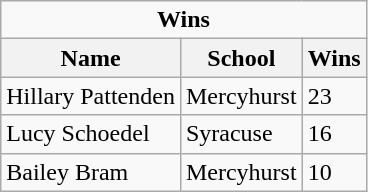<table class="wikitable">
<tr>
<td colspan=3 style="text-align:center;"><strong>Wins</strong></td>
</tr>
<tr>
<th>Name</th>
<th>School</th>
<th>Wins</th>
</tr>
<tr>
<td>Hillary Pattenden</td>
<td>Mercyhurst</td>
<td>23</td>
</tr>
<tr>
<td>Lucy Schoedel</td>
<td>Syracuse</td>
<td>16</td>
</tr>
<tr>
<td>Bailey Bram</td>
<td>Mercyhurst</td>
<td>10</td>
</tr>
</table>
